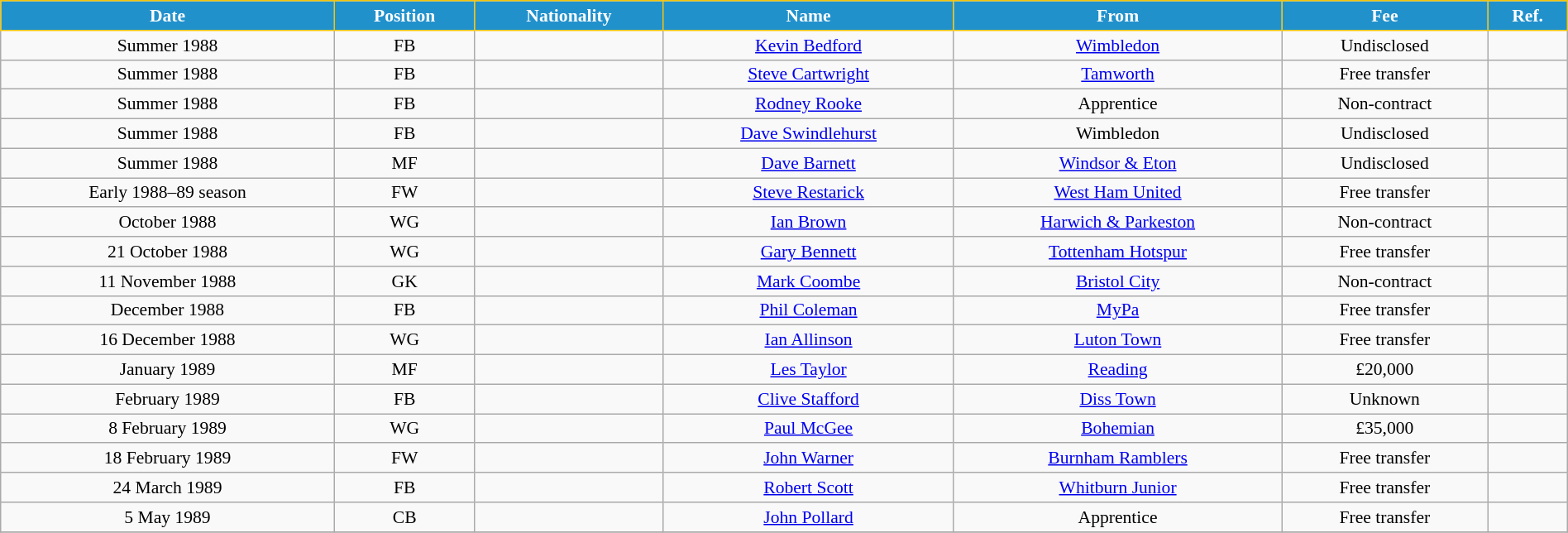<table class="wikitable" style="text-align:center; font-size:90%; width:100%;">
<tr>
<th style="background:#2191CC; color:white; border:1px solid #F7C408; text-align:center;">Date</th>
<th style="background:#2191CC; color:white; border:1px solid #F7C408; text-align:center;">Position</th>
<th style="background:#2191CC; color:white; border:1px solid #F7C408; text-align:center;">Nationality</th>
<th style="background:#2191CC; color:white; border:1px solid #F7C408; text-align:center;">Name</th>
<th style="background:#2191CC; color:white; border:1px solid #F7C408; text-align:center;">From</th>
<th style="background:#2191CC; color:white; border:1px solid #F7C408; text-align:center;">Fee</th>
<th style="background:#2191CC; color:white; border:1px solid #F7C408; text-align:center;">Ref.</th>
</tr>
<tr>
<td>Summer 1988</td>
<td>FB</td>
<td></td>
<td><a href='#'>Kevin Bedford</a></td>
<td> <a href='#'>Wimbledon</a></td>
<td>Undisclosed</td>
<td></td>
</tr>
<tr>
<td>Summer 1988</td>
<td>FB</td>
<td></td>
<td><a href='#'>Steve Cartwright</a></td>
<td> <a href='#'>Tamworth</a></td>
<td>Free transfer</td>
<td></td>
</tr>
<tr>
<td>Summer 1988</td>
<td>FB</td>
<td></td>
<td><a href='#'>Rodney Rooke</a></td>
<td>Apprentice</td>
<td>Non-contract</td>
<td></td>
</tr>
<tr>
<td>Summer 1988</td>
<td>FB</td>
<td></td>
<td><a href='#'>Dave Swindlehurst</a></td>
<td> Wimbledon</td>
<td>Undisclosed</td>
<td></td>
</tr>
<tr>
<td>Summer 1988</td>
<td>MF</td>
<td></td>
<td><a href='#'>Dave Barnett</a></td>
<td> <a href='#'>Windsor & Eton</a></td>
<td>Undisclosed</td>
<td></td>
</tr>
<tr>
<td>Early 1988–89 season</td>
<td>FW</td>
<td></td>
<td><a href='#'>Steve Restarick</a></td>
<td> <a href='#'>West Ham United</a></td>
<td>Free transfer</td>
<td></td>
</tr>
<tr>
<td>October 1988</td>
<td>WG</td>
<td></td>
<td><a href='#'>Ian Brown</a></td>
<td> <a href='#'>Harwich & Parkeston</a></td>
<td>Non-contract</td>
<td></td>
</tr>
<tr>
<td>21 October 1988</td>
<td>WG</td>
<td></td>
<td><a href='#'>Gary Bennett</a></td>
<td> <a href='#'>Tottenham Hotspur</a></td>
<td>Free transfer</td>
<td></td>
</tr>
<tr>
<td>11 November 1988</td>
<td>GK</td>
<td></td>
<td><a href='#'>Mark Coombe</a></td>
<td> <a href='#'>Bristol City</a></td>
<td>Non-contract</td>
<td></td>
</tr>
<tr>
<td>December 1988</td>
<td>FB</td>
<td></td>
<td><a href='#'>Phil Coleman</a></td>
<td> <a href='#'>MyPa</a></td>
<td>Free transfer</td>
<td></td>
</tr>
<tr>
<td>16 December 1988</td>
<td>WG</td>
<td></td>
<td><a href='#'>Ian Allinson</a></td>
<td> <a href='#'>Luton Town</a></td>
<td>Free transfer</td>
<td></td>
</tr>
<tr>
<td>January 1989</td>
<td>MF</td>
<td></td>
<td><a href='#'>Les Taylor</a></td>
<td> <a href='#'>Reading</a></td>
<td>£20,000</td>
<td></td>
</tr>
<tr>
<td>February 1989</td>
<td>FB</td>
<td></td>
<td><a href='#'>Clive Stafford</a></td>
<td> <a href='#'>Diss Town</a></td>
<td>Unknown</td>
<td></td>
</tr>
<tr>
<td>8 February 1989</td>
<td>WG</td>
<td></td>
<td><a href='#'>Paul McGee</a></td>
<td> <a href='#'>Bohemian</a></td>
<td>£35,000</td>
<td></td>
</tr>
<tr>
<td>18 February 1989</td>
<td>FW</td>
<td></td>
<td><a href='#'>John Warner</a></td>
<td> <a href='#'>Burnham Ramblers</a></td>
<td>Free transfer</td>
<td></td>
</tr>
<tr>
<td>24 March 1989</td>
<td>FB</td>
<td></td>
<td><a href='#'>Robert Scott</a></td>
<td> <a href='#'>Whitburn Junior</a></td>
<td>Free transfer</td>
<td></td>
</tr>
<tr>
<td>5 May 1989</td>
<td>CB</td>
<td></td>
<td><a href='#'>John Pollard</a></td>
<td>Apprentice</td>
<td>Free transfer</td>
<td></td>
</tr>
<tr>
</tr>
</table>
